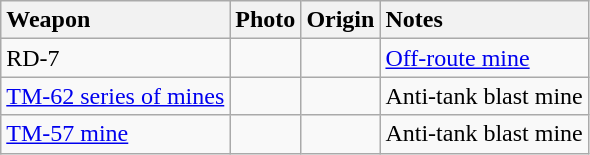<table class="wikitable">
<tr>
<th style="text-align: left;">Weapon</th>
<th style="text-align: left;">Photo</th>
<th style="text-align: left;">Origin</th>
<th style="text-align: left;">Notes</th>
</tr>
<tr>
<td>RD-7</td>
<td></td>
<td></td>
<td><a href='#'>Off-route mine</a></td>
</tr>
<tr>
<td><a href='#'>TM-62 series of mines</a></td>
<td></td>
<td></td>
<td>Anti-tank blast mine</td>
</tr>
<tr>
<td><a href='#'>TM-57 mine</a></td>
<td></td>
<td></td>
<td>Anti-tank blast mine</td>
</tr>
</table>
